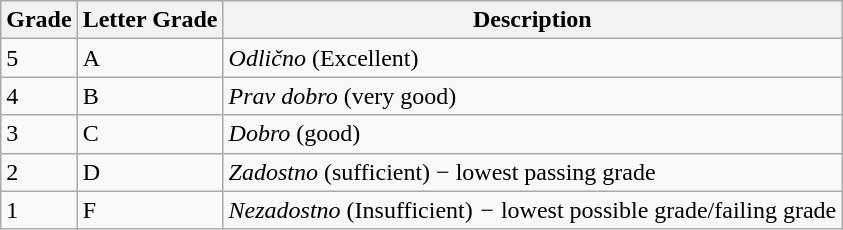<table class="wikitable">
<tr>
<th>Grade</th>
<th>Letter Grade</th>
<th>Description</th>
</tr>
<tr>
<td>5</td>
<td>A</td>
<td><em>Odlično</em> (Excellent)</td>
</tr>
<tr>
<td>4</td>
<td>B</td>
<td><em>Prav dobro</em> (very good)</td>
</tr>
<tr>
<td>3</td>
<td>C</td>
<td><em>Dobro</em> (good)</td>
</tr>
<tr>
<td>2</td>
<td>D</td>
<td><em>Zadostno</em> (sufficient) − lowest passing grade</td>
</tr>
<tr>
<td>1</td>
<td>F</td>
<td><em>Nezadostno</em> (Insufficient) <em>−</em> lowest possible grade/failing grade</td>
</tr>
</table>
